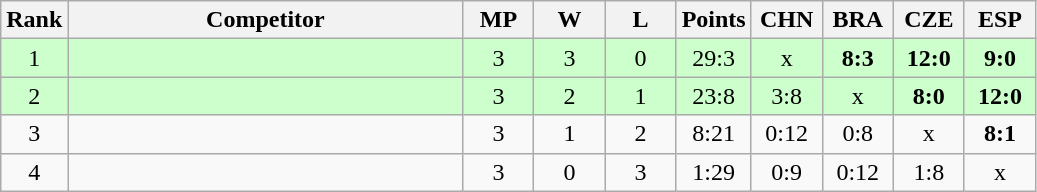<table class="wikitable" style="text-align:center">
<tr>
<th>Rank</th>
<th style="width:16em">Competitor</th>
<th style="width:2.5em">MP</th>
<th style="width:2.5em">W</th>
<th style="width:2.5em">L</th>
<th>Points</th>
<th style="width:2.5em">CHN</th>
<th style="width:2.5em">BRA</th>
<th style="width:2.5em">CZE</th>
<th style="width:2.5em">ESP</th>
</tr>
<tr style="background:#cfc;">
<td>1</td>
<td style="text-align:left"></td>
<td>3</td>
<td>3</td>
<td>0</td>
<td>29:3</td>
<td>x</td>
<td><strong>8:3</strong></td>
<td><strong>12:0</strong></td>
<td><strong>9:0</strong></td>
</tr>
<tr style="background:#cfc;">
<td>2</td>
<td style="text-align:left"></td>
<td>3</td>
<td>2</td>
<td>1</td>
<td>23:8</td>
<td>3:8</td>
<td>x</td>
<td><strong>8:0</strong></td>
<td><strong>12:0</strong></td>
</tr>
<tr>
<td>3</td>
<td style="text-align:left"></td>
<td>3</td>
<td>1</td>
<td>2</td>
<td>8:21</td>
<td>0:12</td>
<td>0:8</td>
<td>x</td>
<td><strong>8:1</strong></td>
</tr>
<tr>
<td>4</td>
<td style="text-align:left"></td>
<td>3</td>
<td>0</td>
<td>3</td>
<td>1:29</td>
<td>0:9</td>
<td>0:12</td>
<td>1:8</td>
<td>x</td>
</tr>
</table>
